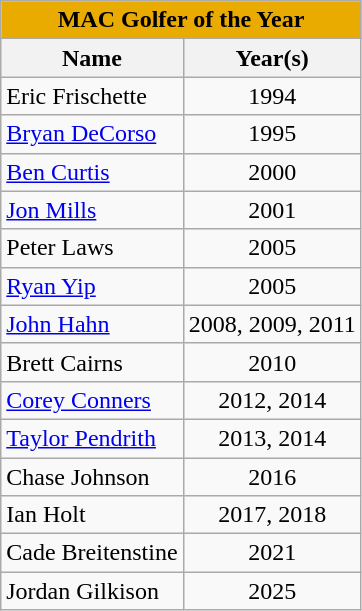<table class="wikitable">
<tr>
<th colspan=2 style="background:#eaab00;">MAC Golfer of the Year</th>
</tr>
<tr>
<th>Name</th>
<th>Year(s)</th>
</tr>
<tr>
<td>Eric Frischette</td>
<td align=center>1994</td>
</tr>
<tr>
<td><a href='#'>Bryan DeCorso</a></td>
<td align=center>1995</td>
</tr>
<tr>
<td><a href='#'>Ben Curtis</a></td>
<td align=center>2000</td>
</tr>
<tr>
<td><a href='#'>Jon Mills</a></td>
<td align=center>2001</td>
</tr>
<tr>
<td>Peter Laws</td>
<td align=center>2005</td>
</tr>
<tr>
<td><a href='#'>Ryan Yip</a></td>
<td align=center>2005</td>
</tr>
<tr>
<td><a href='#'>John Hahn</a></td>
<td align=center>2008, 2009, 2011</td>
</tr>
<tr>
<td>Brett Cairns</td>
<td align=center>2010</td>
</tr>
<tr>
<td><a href='#'>Corey Conners</a></td>
<td align=center>2012, 2014</td>
</tr>
<tr>
<td><a href='#'>Taylor Pendrith</a></td>
<td align=center>2013, 2014</td>
</tr>
<tr>
<td>Chase Johnson</td>
<td align=center>2016</td>
</tr>
<tr>
<td>Ian Holt</td>
<td align=center>2017, 2018</td>
</tr>
<tr>
<td>Cade Breitenstine</td>
<td align=center>2021</td>
</tr>
<tr>
<td>Jordan Gilkison</td>
<td align=center>2025</td>
</tr>
</table>
